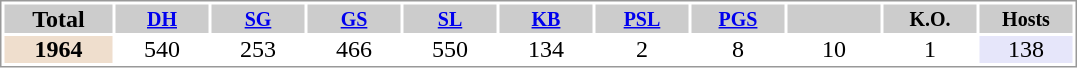<table style="border: 1px solid #999; background-color:#FFFFFF; line-height:16px; text-align:center">
<tr>
<th style="background-color: #ccc;" width="70">Total</th>
<th style="background-color: #ccc;" width="60"><small><a href='#'>DH</a></small></th>
<th style="background-color: #ccc;" width="60"><small><a href='#'>SG</a></small></th>
<th style="background-color: #ccc;" width="60"><small><a href='#'>GS</a></small></th>
<th style="background-color: #ccc;" width="60"><small><a href='#'>SL</a></small></th>
<th style="background-color: #ccc;" width="60"><small><a href='#'>KB</a></small></th>
<th style="background-color: #ccc;" width="60"><small><a href='#'>PSL</a></small></th>
<th style="background-color: #ccc;" width="60"><small><a href='#'>PGS</a></small></th>
<th style="background-color: #ccc;" width="60"><small></small></th>
<th style="background-color: #ccc;" width="60"><small>K.O.</small></th>
<th style="background-color: #ccc;" width="60"><small>Hosts</small></th>
</tr>
<tr>
<td bgcolor=#EFDECD><strong>1964</strong></td>
<td>540</td>
<td>253</td>
<td>466</td>
<td>550</td>
<td>134</td>
<td>2</td>
<td>8</td>
<td>10</td>
<td>1</td>
<td bgcolor=#E6E6FA>138</td>
</tr>
</table>
